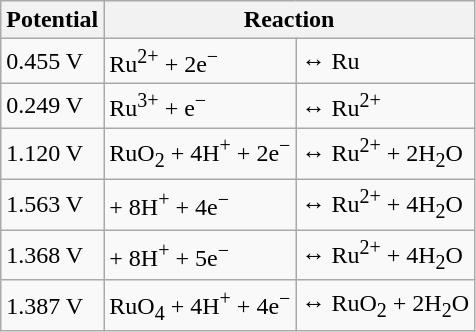<table class=wikitable>
<tr>
<th>Potential</th>
<th colspan=2>Reaction</th>
</tr>
<tr>
<td>0.455 V</td>
<td>Ru<sup>2+</sup> + 2e<sup>−</sup></td>
<td>↔ Ru</td>
</tr>
<tr>
<td>0.249 V</td>
<td>Ru<sup>3+</sup> + e<sup>−</sup></td>
<td>↔ Ru<sup>2+</sup></td>
</tr>
<tr>
<td>1.120 V</td>
<td>RuO<sub>2</sub> + 4H<sup>+</sup> + 2e<sup>−</sup></td>
<td>↔ Ru<sup>2+</sup> + 2H<sub>2</sub>O</td>
</tr>
<tr>
<td>1.563 V</td>
<td> + 8H<sup>+</sup> + 4e<sup>−</sup></td>
<td>↔ Ru<sup>2+</sup> + 4H<sub>2</sub>O</td>
</tr>
<tr>
<td>1.368 V</td>
<td> + 8H<sup>+</sup> + 5e<sup>−</sup></td>
<td>↔ Ru<sup>2+</sup> + 4H<sub>2</sub>O</td>
</tr>
<tr>
<td>1.387 V</td>
<td>RuO<sub>4</sub> + 4H<sup>+</sup> + 4e<sup>−</sup></td>
<td>↔ RuO<sub>2</sub> + 2H<sub>2</sub>O</td>
</tr>
</table>
